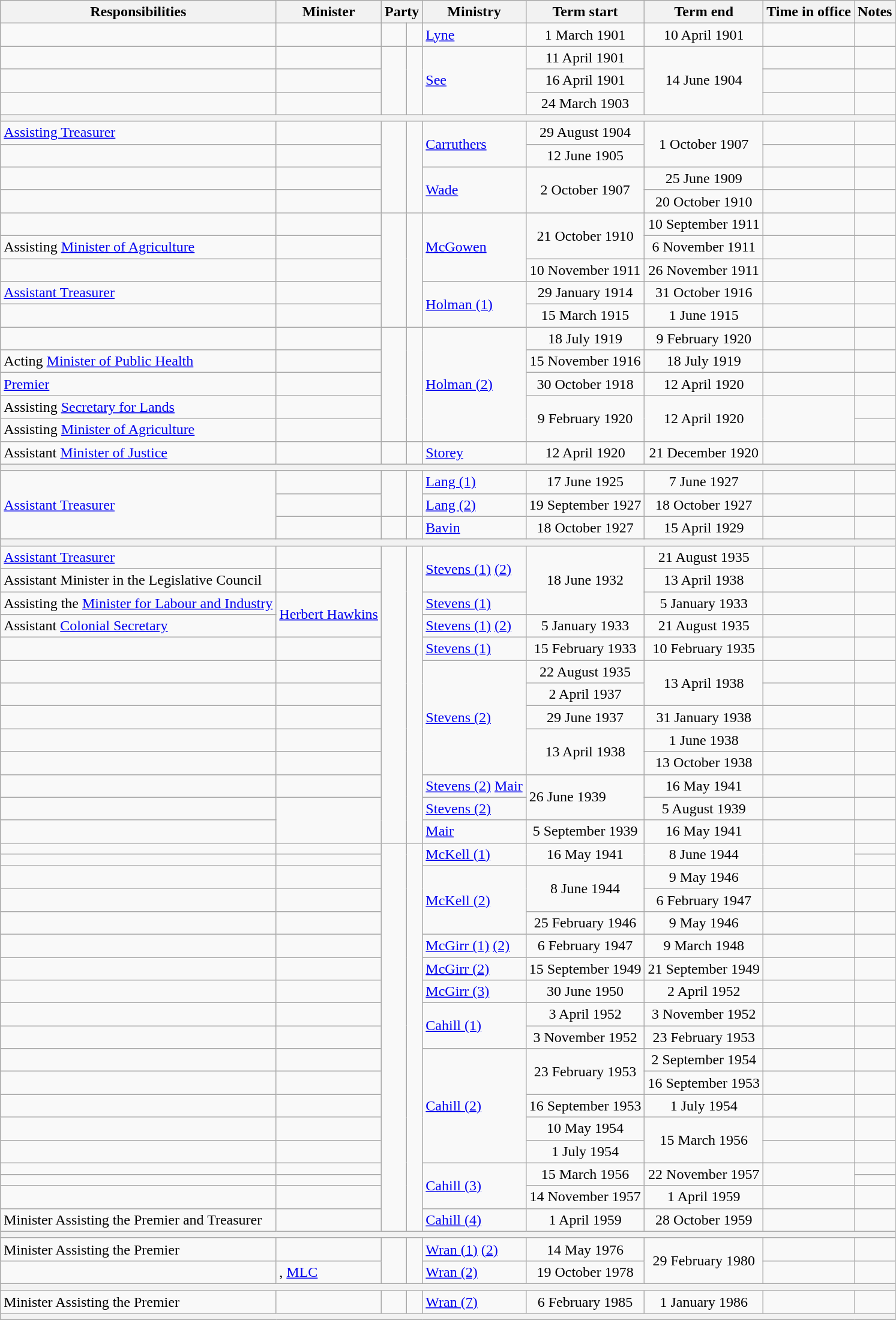<table class="wikitable sortable">
<tr>
<th>Responsibilities</th>
<th>Minister</th>
<th colspan="2">Party</th>
<th>Ministry</th>
<th>Term start</th>
<th>Term end</th>
<th>Time in office</th>
<th class="unsortable">Notes</th>
</tr>
<tr>
<td></td>
<td></td>
<td> </td>
<td></td>
<td><a href='#'>Lyne</a></td>
<td align="center">1 March 1901</td>
<td align="center">10 April 1901</td>
<td align="right"></td>
<td></td>
</tr>
<tr>
<td></td>
<td></td>
<td rowspan="3" > </td>
<td rowspan="3"></td>
<td rowspan="3"><a href='#'>See</a></td>
<td align="center">11 April 1901</td>
<td rowspan="3" align="center">14 June 1904</td>
<td align="right"></td>
<td></td>
</tr>
<tr>
<td></td>
<td></td>
<td align="center">16 April 1901</td>
<td align="right"></td>
<td></td>
</tr>
<tr>
<td></td>
<td></td>
<td align="center">24 March 1903</td>
<td align="right"></td>
<td></td>
</tr>
<tr class="sortbottom">
<th colspan="9"></th>
</tr>
<tr>
<td><a href='#'>Assisting Treasurer</a></td>
<td></td>
<td rowspan="4" > </td>
<td rowspan="4"></td>
<td rowspan="2"><a href='#'>Carruthers</a></td>
<td align="center">29 August 1904</td>
<td rowspan="2" align="center">1 October 1907</td>
<td align="right"></td>
<td></td>
</tr>
<tr>
<td></td>
<td></td>
<td align="center">12 June 1905</td>
<td align="right"></td>
<td></td>
</tr>
<tr>
<td></td>
<td></td>
<td rowspan="2"><a href='#'>Wade</a></td>
<td rowspan="2" align="center">2 October 1907</td>
<td align="center">25 June 1909</td>
<td align="right"></td>
<td></td>
</tr>
<tr>
<td></td>
<td></td>
<td align="center">20 October 1910</td>
<td align="right"></td>
<td></td>
</tr>
<tr>
<td></td>
<td></td>
<td rowspan="5" > </td>
<td rowspan="5"></td>
<td rowspan="3"><a href='#'>McGowen</a></td>
<td rowspan="2" align="center">21 October 1910</td>
<td align="center">10 September 1911</td>
<td align="right"></td>
<td></td>
</tr>
<tr>
<td>Assisting <a href='#'>Minister of Agriculture</a></td>
<td></td>
<td align="center">6 November 1911</td>
<td align="right"></td>
<td></td>
</tr>
<tr>
<td></td>
<td></td>
<td align="center">10 November 1911</td>
<td align="center">26 November 1911</td>
<td align="right"></td>
<td></td>
</tr>
<tr>
<td><a href='#'>Assistant Treasurer</a></td>
<td></td>
<td rowspan="2"><a href='#'>Holman (1)</a></td>
<td align="center">29 January 1914</td>
<td align="center">31 October 1916</td>
<td align="right"></td>
<td></td>
</tr>
<tr>
<td></td>
<td></td>
<td align="center">15 March 1915</td>
<td align="center">1 June 1915</td>
<td align="right"></td>
<td></td>
</tr>
<tr>
<td></td>
<td></td>
<td rowspan="5" > </td>
<td rowspan="5"></td>
<td rowspan="5"><a href='#'>Holman (2)</a></td>
<td align="center">18 July 1919</td>
<td align="center">9 February 1920</td>
<td align="right"></td>
<td></td>
</tr>
<tr>
<td>Acting <a href='#'>Minister of Public Health</a></td>
<td></td>
<td align="center">15 November 1916</td>
<td align="center">18 July 1919</td>
<td align="right"></td>
<td></td>
</tr>
<tr>
<td><a href='#'>Premier</a></td>
<td></td>
<td align="center">30 October 1918</td>
<td align="center">12 April 1920</td>
<td align="right"></td>
<td></td>
</tr>
<tr>
<td>Assisting <a href='#'>Secretary for Lands</a></td>
<td></td>
<td rowspan="2" align="center">9 February 1920</td>
<td rowspan="2" align="center">12 April 1920</td>
<td rowspan="2" align="right"></td>
<td></td>
</tr>
<tr>
<td>Assisting <a href='#'>Minister of Agriculture</a></td>
<td></td>
<td></td>
</tr>
<tr>
<td>Assistant <a href='#'>Minister of Justice</a></td>
<td></td>
<td> </td>
<td></td>
<td><a href='#'>Storey</a></td>
<td align="center">12 April 1920</td>
<td align="center">21 December 1920</td>
<td align="right"></td>
<td></td>
</tr>
<tr class="sortbottom">
<th colspan="9"></th>
</tr>
<tr>
<td rowspan="3"><a href='#'>Assistant Treasurer</a></td>
<td></td>
<td rowspan="2" > </td>
<td rowspan="2"></td>
<td><a href='#'>Lang (1)</a></td>
<td align="center">17 June 1925</td>
<td align="center">7 June 1927</td>
<td align="right"></td>
<td></td>
</tr>
<tr>
<td></td>
<td><a href='#'>Lang (2)</a></td>
<td align="center">19 September 1927</td>
<td align="center">18 October 1927</td>
<td align="right"></td>
<td></td>
</tr>
<tr>
<td></td>
<td> </td>
<td></td>
<td><a href='#'>Bavin</a></td>
<td align="center">18 October 1927</td>
<td align="center">15 April 1929</td>
<td align="right"></td>
<td></td>
</tr>
<tr>
<th colspan="9"></th>
</tr>
<tr>
<td><a href='#'>Assistant Treasurer</a></td>
<td></td>
<td rowspan="13" > </td>
<td rowspan="13"></td>
<td rowspan="2"><a href='#'>Stevens (1)</a> <a href='#'>(2)</a></td>
<td rowspan="3" align="center">18 June 1932</td>
<td align="center">21 August 1935</td>
<td align="right"></td>
<td></td>
</tr>
<tr>
<td>Assistant Minister in the Legislative Council</td>
<td></td>
<td align="center">13 April 1938</td>
<td align="right"></td>
<td></td>
</tr>
<tr>
<td>Assisting the <a href='#'>Minister for Labour and Industry</a></td>
<td rowspan="2"><a href='#'>Herbert Hawkins</a></td>
<td><a href='#'>Stevens (1)</a></td>
<td align="center">5 January 1933</td>
<td align="right"></td>
<td></td>
</tr>
<tr>
<td>Assistant <a href='#'>Colonial Secretary</a></td>
<td><a href='#'>Stevens (1)</a> <a href='#'>(2)</a></td>
<td align="center">5 January 1933</td>
<td align="center">21 August 1935</td>
<td align="right"></td>
<td></td>
</tr>
<tr>
<td></td>
<td></td>
<td><a href='#'>Stevens (1)</a></td>
<td align="center">15 February 1933</td>
<td align="center">10 February 1935</td>
<td align="right"></td>
<td></td>
</tr>
<tr>
<td></td>
<td></td>
<td rowspan="5"><a href='#'>Stevens (2)</a></td>
<td align="center">22 August 1935</td>
<td rowspan="2" align="center">13 April 1938</td>
<td align="right"></td>
<td></td>
</tr>
<tr>
<td></td>
<td></td>
<td align="center">2 April 1937</td>
<td align="right"></td>
<td></td>
</tr>
<tr>
<td></td>
<td></td>
<td align="center">29 June 1937</td>
<td align="center">31 January 1938</td>
<td align="right"></td>
<td></td>
</tr>
<tr>
<td></td>
<td></td>
<td rowspan=2 align=center>13 April 1938</td>
<td align=center>1 June 1938</td>
<td align=right></td>
<td></td>
</tr>
<tr>
<td></td>
<td></td>
<td align=center>13 October 1938</td>
<td align=right></td>
<td></td>
</tr>
<tr>
<td></td>
<td></td>
<td><a href='#'>Stevens (2)</a> <a href='#'>Mair</a></td>
<td rowspan=2>26 June 1939</td>
<td align=center>16 May 1941</td>
<td align=right></td>
<td></td>
</tr>
<tr>
<td></td>
<td rowspan=2></td>
<td><a href='#'>Stevens (2)</a></td>
<td align="center">5 August 1939</td>
<td align="right"></td>
<td></td>
</tr>
<tr>
<td></td>
<td><a href='#'>Mair</a></td>
<td align=center>5 September 1939</td>
<td align=center>16 May 1941</td>
<td align=right></td>
<td></td>
</tr>
<tr>
<td></td>
<td></td>
<td rowspan=19 > </td>
<td rowspan=19></td>
<td rowspan=2><a href='#'>McKell (1)</a></td>
<td rowspan=2 align=center>16 May 1941</td>
<td rowspan=2 align=center>8 June 1944</td>
<td rowspan=2 align=right></td>
<td></td>
</tr>
<tr>
<td></td>
<td></td>
<td></td>
</tr>
<tr>
<td></td>
<td></td>
<td rowspan=3><a href='#'>McKell (2)</a></td>
<td rowspan=2 align="center">8 June 1944</td>
<td align=center>9 May 1946</td>
<td align=right></td>
<td></td>
</tr>
<tr>
<td></td>
<td></td>
<td align=center>6 February 1947</td>
<td align=right></td>
<td></td>
</tr>
<tr>
<td></td>
<td></td>
<td align=center>25 February 1946</td>
<td align=center>9 May 1946</td>
<td align=right></td>
<td></td>
</tr>
<tr>
<td></td>
<td></td>
<td><a href='#'>McGirr (1)</a> <a href='#'>(2)</a></td>
<td align=center>6 February 1947</td>
<td align=center>9 March 1948</td>
<td align=right></td>
<td></td>
</tr>
<tr>
<td></td>
<td></td>
<td><a href='#'>McGirr (2)</a></td>
<td align=center>15 September 1949</td>
<td align=center>21 September 1949</td>
<td align=right></td>
<td></td>
</tr>
<tr>
<td></td>
<td></td>
<td><a href='#'>McGirr  (3)</a></td>
<td align=center>30 June 1950</td>
<td align=center>2 April 1952</td>
<td align=right></td>
<td></td>
</tr>
<tr>
<td></td>
<td></td>
<td rowspan=2><a href='#'>Cahill (1)</a></td>
<td align=center>3 April 1952</td>
<td align=center>3 November 1952</td>
<td align=right></td>
<td></td>
</tr>
<tr>
<td></td>
<td></td>
<td align=center>3 November 1952</td>
<td align=center>23 February 1953</td>
<td align=right></td>
<td></td>
</tr>
<tr>
<td></td>
<td></td>
<td rowspan=5><a href='#'>Cahill (2)</a></td>
<td rowspan=2 align=center>23 February 1953</td>
<td align=center>2 September 1954</td>
<td align=right></td>
<td></td>
</tr>
<tr>
<td></td>
<td></td>
<td align="center">16 September 1953</td>
<td align="right"></td>
<td></td>
</tr>
<tr>
<td></td>
<td></td>
<td align="center">16 September 1953</td>
<td align="center">1 July 1954</td>
<td align="right"></td>
<td></td>
</tr>
<tr>
<td></td>
<td></td>
<td align="center">10 May 1954</td>
<td rowspan="2" align="center">15 March 1956</td>
<td align="right"></td>
<td></td>
</tr>
<tr>
<td></td>
<td></td>
<td align="center">1 July 1954</td>
<td align="right"></td>
<td></td>
</tr>
<tr>
<td></td>
<td></td>
<td rowspan=3><a href='#'>Cahill (3)</a></td>
<td rowspan=2 align="center">15 March 1956</td>
<td rowspan=2 align="center">22 November 1957</td>
<td rowspan=2 align="right"></td>
<td></td>
</tr>
<tr>
<td></td>
<td></td>
<td></td>
</tr>
<tr>
<td></td>
<td></td>
<td align="center">14 November 1957</td>
<td align="center">1 April 1959</td>
<td align="right"></td>
<td></td>
</tr>
<tr>
<td>Minister Assisting the Premier and Treasurer</td>
<td></td>
<td><a href='#'>Cahill (4)</a></td>
<td align=center>1 April 1959</td>
<td align="center">28 October 1959</td>
<td align="right"></td>
<td></td>
</tr>
<tr class="sortbottom">
<th colspan="9"></th>
</tr>
<tr>
<td>Minister Assisting the Premier</td>
<td></td>
<td rowspan=2 > </td>
<td rowspan=2></td>
<td><a href='#'>Wran (1)</a> <a href='#'>(2)</a></td>
<td align=center>14 May 1976</td>
<td rowspan=2 align=center>29 February 1980</td>
<td align=right></td>
<td align=center></td>
</tr>
<tr>
<td></td>
<td>, <a href='#'>MLC</a></td>
<td><a href='#'>Wran (2)</a></td>
<td align=center>19 October 1978</td>
<td align=right></td>
<td></td>
</tr>
<tr>
<th colspan="9"></th>
</tr>
<tr>
<td>Minister Assisting the Premier</td>
<td></td>
<td> </td>
<td></td>
<td><a href='#'>Wran (7)</a></td>
<td align=center>6 February 1985</td>
<td align=center>1 January 1986</td>
<td align=right></td>
<td></td>
</tr>
<tr>
<th colspan="9"></th>
</tr>
</table>
